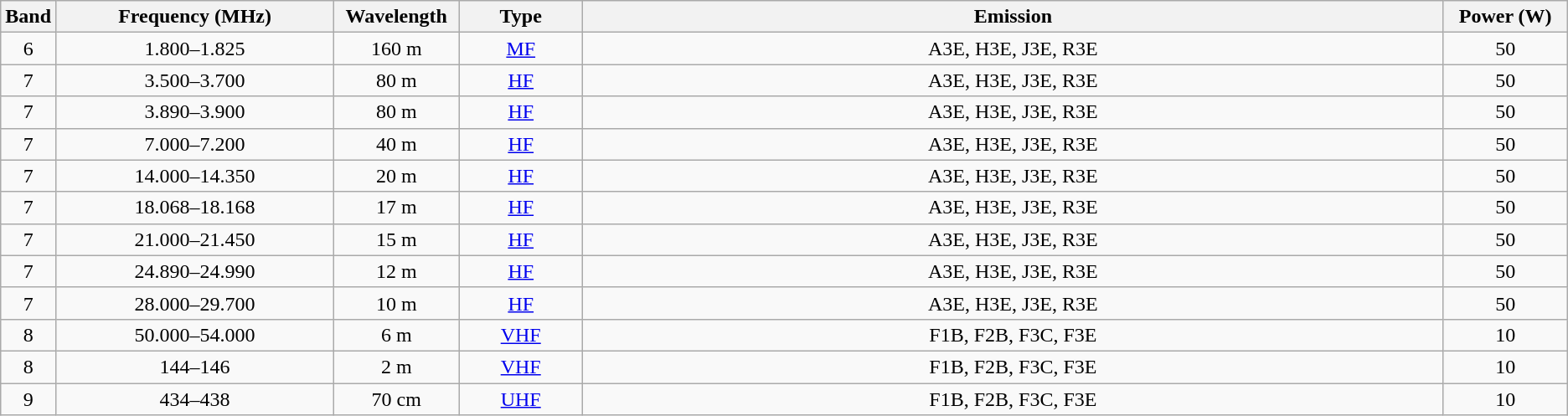<table class="wikitable sortable" style="text-align: center;">
<tr>
<th scope=col width="2%">Band</th>
<th scope=col width="18%"  class="unsortable">Frequency (MHz)</th>
<th scope=col width="8%" class="unsortable">Wavelength</th>
<th scope=col width="8%">Type</th>
<th scope=col class="unsortable" width="56%">Emission</th>
<th scope=col width="8%">Power (W)</th>
</tr>
<tr>
<td>6</td>
<td>1.800–1.825</td>
<td>160 m</td>
<td><a href='#'>MF</a></td>
<td>A3E, H3E, J3E, R3E</td>
<td>50</td>
</tr>
<tr>
<td>7</td>
<td>3.500–3.700</td>
<td>80 m</td>
<td><a href='#'>HF</a></td>
<td>A3E, H3E, J3E, R3E</td>
<td>50</td>
</tr>
<tr>
<td>7</td>
<td>3.890–3.900</td>
<td>80 m</td>
<td><a href='#'>HF</a></td>
<td>A3E, H3E, J3E, R3E</td>
<td>50</td>
</tr>
<tr>
<td>7</td>
<td>7.000–7.200</td>
<td>40 m</td>
<td><a href='#'>HF</a></td>
<td>A3E, H3E, J3E, R3E</td>
<td>50</td>
</tr>
<tr>
<td>7</td>
<td>14.000–14.350</td>
<td>20 m</td>
<td><a href='#'>HF</a></td>
<td>A3E, H3E, J3E, R3E</td>
<td>50</td>
</tr>
<tr>
<td>7</td>
<td>18.068–18.168</td>
<td>17 m</td>
<td><a href='#'>HF</a></td>
<td>A3E, H3E, J3E, R3E</td>
<td>50</td>
</tr>
<tr>
<td>7</td>
<td>21.000–21.450</td>
<td>15 m</td>
<td><a href='#'>HF</a></td>
<td>A3E, H3E, J3E, R3E</td>
<td>50</td>
</tr>
<tr>
<td>7</td>
<td>24.890–24.990</td>
<td>12 m</td>
<td><a href='#'>HF</a></td>
<td>A3E, H3E, J3E, R3E</td>
<td>50</td>
</tr>
<tr>
<td>7</td>
<td>28.000–29.700</td>
<td>10 m</td>
<td><a href='#'>HF</a></td>
<td>A3E, H3E, J3E, R3E</td>
<td>50</td>
</tr>
<tr>
<td>8</td>
<td>50.000–54.000</td>
<td>6 m</td>
<td><a href='#'>VHF</a></td>
<td>F1B, F2B, F3C, F3E</td>
<td>10</td>
</tr>
<tr>
<td>8</td>
<td>144–146</td>
<td>2 m</td>
<td><a href='#'>VHF</a></td>
<td>F1B, F2B, F3C, F3E</td>
<td>10</td>
</tr>
<tr>
<td>9</td>
<td>434–438</td>
<td>70 cm</td>
<td><a href='#'>UHF</a></td>
<td>F1B, F2B, F3C, F3E</td>
<td>10</td>
</tr>
</table>
